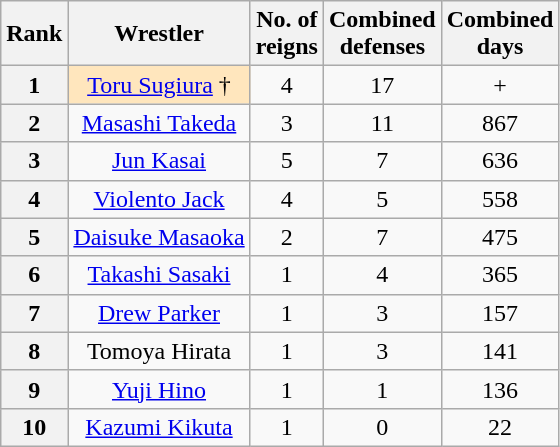<table class="wikitable sortable" style="text-align: center">
<tr>
<th>Rank</th>
<th>Wrestler</th>
<th>No. of<br>reigns</th>
<th>Combined<br>defenses</th>
<th>Combined<br>days</th>
</tr>
<tr>
<th>1</th>
<td style="background-color:#FFE6BD"><a href='#'>Toru Sugiura</a> †</td>
<td>4</td>
<td>17</td>
<td>+</td>
</tr>
<tr>
<th>2</th>
<td><a href='#'>Masashi Takeda</a></td>
<td>3</td>
<td>11</td>
<td>867</td>
</tr>
<tr>
<th>3</th>
<td><a href='#'>Jun Kasai</a></td>
<td>5</td>
<td>7</td>
<td>636</td>
</tr>
<tr>
<th>4</th>
<td><a href='#'>Violento Jack</a></td>
<td>4</td>
<td>5</td>
<td>558</td>
</tr>
<tr>
<th>5</th>
<td><a href='#'>Daisuke Masaoka</a></td>
<td>2</td>
<td>7</td>
<td>475</td>
</tr>
<tr>
<th>6</th>
<td><a href='#'>Takashi Sasaki</a></td>
<td>1</td>
<td>4</td>
<td>365</td>
</tr>
<tr>
<th>7</th>
<td><a href='#'>Drew Parker</a></td>
<td>1</td>
<td>3</td>
<td>157</td>
</tr>
<tr>
<th>8</th>
<td>Tomoya Hirata</td>
<td>1</td>
<td>3</td>
<td>141</td>
</tr>
<tr>
<th>9</th>
<td><a href='#'>Yuji Hino</a></td>
<td>1</td>
<td>1</td>
<td>136</td>
</tr>
<tr>
<th>10</th>
<td><a href='#'>Kazumi Kikuta</a></td>
<td>1</td>
<td>0</td>
<td>22</td>
</tr>
</table>
